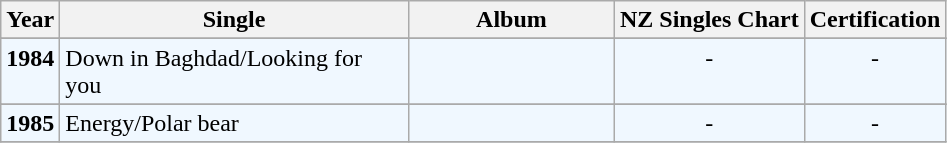<table class="wikitable"|width=100%>
<tr>
<th>Year</th>
<th width="225">Single</th>
<th width="130">Album</th>
<th>NZ Singles Chart</th>
<th width="50">Certification</th>
</tr>
<tr>
</tr>
<tr bgcolor="#F0F8FF">
<td align="left" valign="top"><strong>1984</strong></td>
<td align="left" valign="top">Down in Baghdad/Looking for you</td>
<td align="left" valign="top"></td>
<td align="center" valign="top">-</td>
<td align="center" valign="top">-</td>
</tr>
<tr>
</tr>
<tr bgcolor="#F0F8FF">
<td align="left" valign="top"><strong>1985</strong></td>
<td align="left" valign="top">Energy/Polar bear</td>
<td align="left" valign="top"></td>
<td align="center" valign="top">-</td>
<td align="center" valign="top">-</td>
</tr>
<tr>
</tr>
</table>
